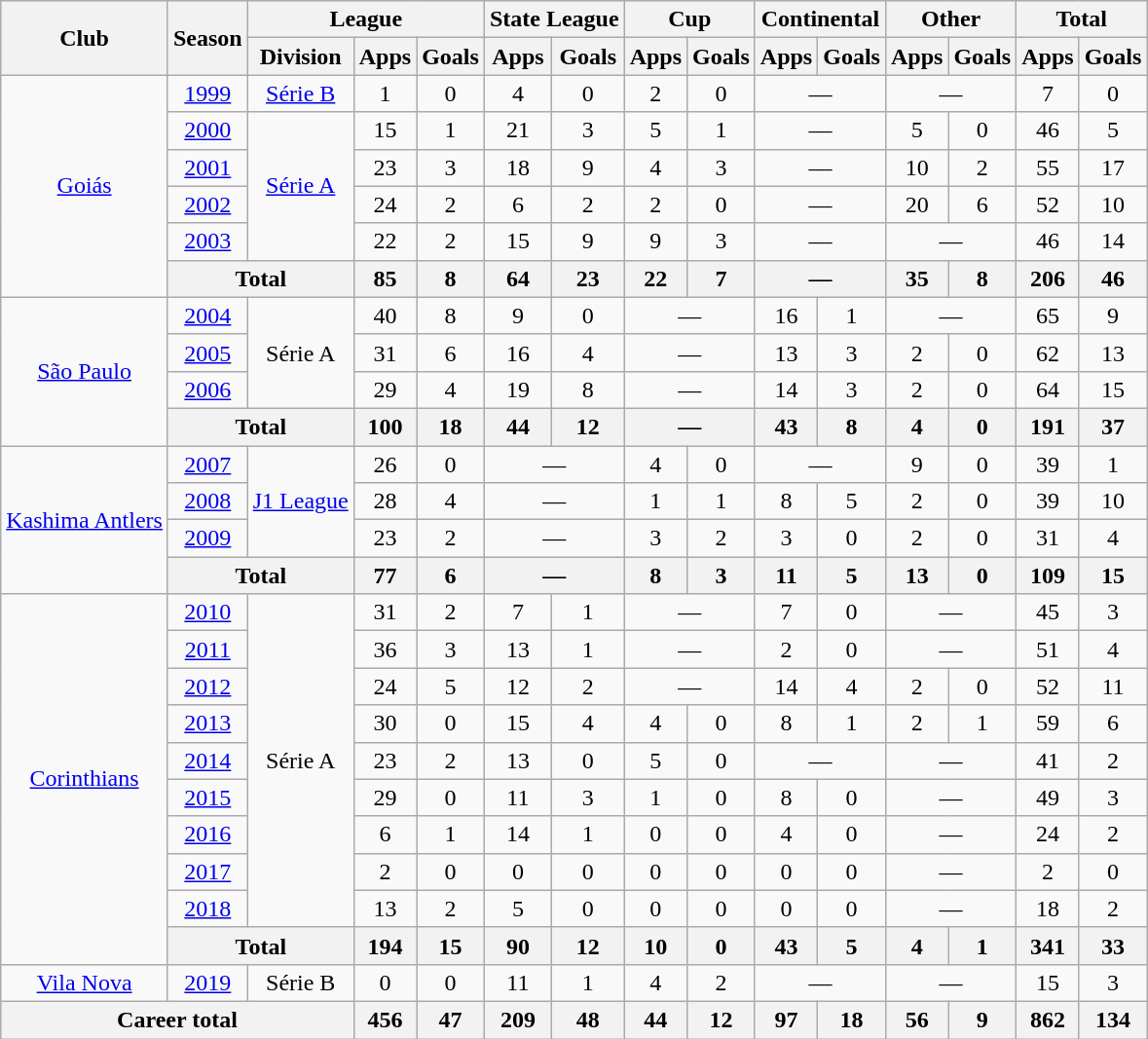<table class="wikitable" style="text-align: center;">
<tr>
<th rowspan="2">Club</th>
<th rowspan="2">Season</th>
<th colspan="3">League</th>
<th colspan="2">State League</th>
<th colspan="2">Cup</th>
<th colspan="2">Continental</th>
<th colspan="2">Other</th>
<th colspan="2">Total</th>
</tr>
<tr>
<th>Division</th>
<th>Apps</th>
<th>Goals</th>
<th>Apps</th>
<th>Goals</th>
<th>Apps</th>
<th>Goals</th>
<th>Apps</th>
<th>Goals</th>
<th>Apps</th>
<th>Goals</th>
<th>Apps</th>
<th>Goals</th>
</tr>
<tr>
<td rowspan="6" valign="center"><a href='#'>Goiás</a></td>
<td><a href='#'>1999</a></td>
<td><a href='#'>Série B</a></td>
<td>1</td>
<td>0</td>
<td>4</td>
<td>0</td>
<td>2</td>
<td>0</td>
<td colspan="2">—</td>
<td colspan="2">—</td>
<td>7</td>
<td>0</td>
</tr>
<tr>
<td><a href='#'>2000</a></td>
<td rowspan="4"><a href='#'>Série A</a></td>
<td>15</td>
<td>1</td>
<td>21</td>
<td>3</td>
<td>5</td>
<td>1</td>
<td colspan="2">—</td>
<td>5</td>
<td>0</td>
<td>46</td>
<td>5</td>
</tr>
<tr>
<td><a href='#'>2001</a></td>
<td>23</td>
<td>3</td>
<td>18</td>
<td>9</td>
<td>4</td>
<td>3</td>
<td colspan="2">—</td>
<td>10</td>
<td>2</td>
<td>55</td>
<td>17</td>
</tr>
<tr>
<td><a href='#'>2002</a></td>
<td>24</td>
<td>2</td>
<td>6</td>
<td>2</td>
<td>2</td>
<td>0</td>
<td colspan="2">—</td>
<td>20</td>
<td>6</td>
<td>52</td>
<td>10</td>
</tr>
<tr>
<td><a href='#'>2003</a></td>
<td>22</td>
<td>2</td>
<td>15</td>
<td>9</td>
<td>9</td>
<td>3</td>
<td colspan="2">—</td>
<td colspan="2">—</td>
<td>46</td>
<td>14</td>
</tr>
<tr>
<th colspan="2">Total</th>
<th>85</th>
<th>8</th>
<th>64</th>
<th>23</th>
<th>22</th>
<th>7</th>
<th colspan="2">—</th>
<th>35</th>
<th>8</th>
<th>206</th>
<th>46</th>
</tr>
<tr>
<td rowspan="4" valign="center"><a href='#'>São Paulo</a></td>
<td><a href='#'>2004</a></td>
<td rowspan="3">Série A</td>
<td>40</td>
<td>8</td>
<td>9</td>
<td>0</td>
<td colspan="2">—</td>
<td>16</td>
<td>1</td>
<td colspan="2">—</td>
<td>65</td>
<td>9</td>
</tr>
<tr>
<td><a href='#'>2005</a></td>
<td>31</td>
<td>6</td>
<td>16</td>
<td>4</td>
<td colspan="2">—</td>
<td>13</td>
<td>3</td>
<td>2</td>
<td>0</td>
<td>62</td>
<td>13</td>
</tr>
<tr>
<td><a href='#'>2006</a></td>
<td>29</td>
<td>4</td>
<td>19</td>
<td>8</td>
<td colspan="2">—</td>
<td>14</td>
<td>3</td>
<td>2</td>
<td>0</td>
<td>64</td>
<td>15</td>
</tr>
<tr>
<th colspan="2">Total</th>
<th>100</th>
<th>18</th>
<th>44</th>
<th>12</th>
<th colspan="2">—</th>
<th>43</th>
<th>8</th>
<th>4</th>
<th>0</th>
<th>191</th>
<th>37</th>
</tr>
<tr>
<td rowspan="4" valign="center"><a href='#'>Kashima Antlers</a></td>
<td><a href='#'>2007</a></td>
<td rowspan="3"><a href='#'>J1 League</a></td>
<td>26</td>
<td>0</td>
<td colspan="2">—</td>
<td>4</td>
<td>0</td>
<td colspan="2">—</td>
<td>9</td>
<td>0</td>
<td>39</td>
<td>1</td>
</tr>
<tr>
<td><a href='#'>2008</a></td>
<td>28</td>
<td>4</td>
<td colspan="2">—</td>
<td>1</td>
<td>1</td>
<td>8</td>
<td>5</td>
<td>2</td>
<td>0</td>
<td>39</td>
<td>10</td>
</tr>
<tr>
<td><a href='#'>2009</a></td>
<td>23</td>
<td>2</td>
<td colspan="2">—</td>
<td>3</td>
<td>2</td>
<td>3</td>
<td>0</td>
<td>2</td>
<td>0</td>
<td>31</td>
<td>4</td>
</tr>
<tr>
<th colspan="2">Total</th>
<th>77</th>
<th>6</th>
<th colspan="2">—</th>
<th>8</th>
<th>3</th>
<th>11</th>
<th>5</th>
<th>13</th>
<th>0</th>
<th>109</th>
<th>15</th>
</tr>
<tr>
<td rowspan="10" valign="center"><a href='#'>Corinthians</a></td>
<td><a href='#'>2010</a></td>
<td rowspan="9">Série A</td>
<td>31</td>
<td>2</td>
<td>7</td>
<td>1</td>
<td colspan="2">—</td>
<td>7</td>
<td>0</td>
<td colspan="2">—</td>
<td>45</td>
<td>3</td>
</tr>
<tr>
<td><a href='#'>2011</a></td>
<td>36</td>
<td>3</td>
<td>13</td>
<td>1</td>
<td colspan="2">—</td>
<td>2</td>
<td>0</td>
<td colspan="2">—</td>
<td>51</td>
<td>4</td>
</tr>
<tr>
<td><a href='#'>2012</a></td>
<td>24</td>
<td>5</td>
<td>12</td>
<td>2</td>
<td colspan="2">—</td>
<td>14</td>
<td>4</td>
<td>2</td>
<td>0</td>
<td>52</td>
<td>11</td>
</tr>
<tr>
<td><a href='#'>2013</a></td>
<td>30</td>
<td>0</td>
<td>15</td>
<td>4</td>
<td>4</td>
<td>0</td>
<td>8</td>
<td>1</td>
<td>2</td>
<td>1</td>
<td>59</td>
<td>6</td>
</tr>
<tr>
<td><a href='#'>2014</a></td>
<td>23</td>
<td>2</td>
<td>13</td>
<td>0</td>
<td>5</td>
<td>0</td>
<td colspan="2">—</td>
<td colspan="2">—</td>
<td>41</td>
<td>2</td>
</tr>
<tr>
<td><a href='#'>2015</a></td>
<td>29</td>
<td>0</td>
<td>11</td>
<td>3</td>
<td>1</td>
<td>0</td>
<td>8</td>
<td>0</td>
<td colspan="2">—</td>
<td>49</td>
<td>3</td>
</tr>
<tr>
<td><a href='#'>2016</a></td>
<td>6</td>
<td>1</td>
<td>14</td>
<td>1</td>
<td>0</td>
<td>0</td>
<td>4</td>
<td>0</td>
<td colspan="2">—</td>
<td>24</td>
<td>2</td>
</tr>
<tr>
<td><a href='#'>2017</a></td>
<td>2</td>
<td>0</td>
<td>0</td>
<td>0</td>
<td>0</td>
<td>0</td>
<td>0</td>
<td>0</td>
<td colspan="2">—</td>
<td>2</td>
<td>0</td>
</tr>
<tr>
<td><a href='#'>2018</a></td>
<td>13</td>
<td>2</td>
<td>5</td>
<td>0</td>
<td>0</td>
<td>0</td>
<td>0</td>
<td>0</td>
<td colspan="2">—</td>
<td>18</td>
<td>2</td>
</tr>
<tr>
<th colspan="2">Total</th>
<th>194</th>
<th>15</th>
<th>90</th>
<th>12</th>
<th>10</th>
<th>0</th>
<th>43</th>
<th>5</th>
<th>4</th>
<th>1</th>
<th>341</th>
<th>33</th>
</tr>
<tr>
<td valign="center"><a href='#'>Vila Nova</a></td>
<td><a href='#'>2019</a></td>
<td>Série B</td>
<td>0</td>
<td>0</td>
<td>11</td>
<td>1</td>
<td>4</td>
<td>2</td>
<td colspan="2">—</td>
<td colspan="2">—</td>
<td>15</td>
<td>3</td>
</tr>
<tr>
<th colspan="3"><strong>Career total</strong></th>
<th>456</th>
<th>47</th>
<th>209</th>
<th>48</th>
<th>44</th>
<th>12</th>
<th>97</th>
<th>18</th>
<th>56</th>
<th>9</th>
<th>862</th>
<th>134</th>
</tr>
</table>
